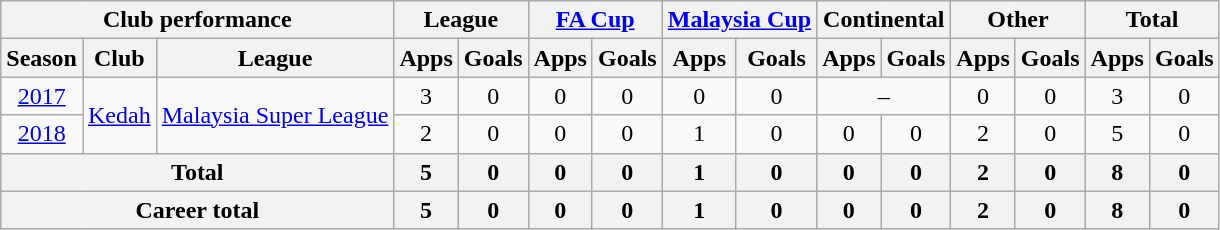<table class=wikitable style="text-align: center;">
<tr>
<th colspan=3>Club performance</th>
<th colspan=2>League</th>
<th colspan=2><a href='#'>FA Cup</a></th>
<th colspan=2><a href='#'>Malaysia Cup</a></th>
<th colspan=2>Continental</th>
<th colspan=2>Other</th>
<th colspan=2>Total</th>
</tr>
<tr>
<th>Season</th>
<th>Club</th>
<th>League</th>
<th>Apps</th>
<th>Goals</th>
<th>Apps</th>
<th>Goals</th>
<th>Apps</th>
<th>Goals</th>
<th>Apps</th>
<th>Goals</th>
<th>Apps</th>
<th>Goals</th>
<th>Apps</th>
<th>Goals</th>
</tr>
<tr>
<td><a href='#'>2017</a></td>
<td rowspan="2"><a href='#'>Kedah</a></td>
<td rowspan="2"><a href='#'>Malaysia Super League</a></td>
<td>3</td>
<td>0</td>
<td>0</td>
<td>0</td>
<td>0</td>
<td>0</td>
<td colspan="2">–</td>
<td>0</td>
<td>0</td>
<td>3</td>
<td>0</td>
</tr>
<tr>
<td><a href='#'>2018</a></td>
<td>2</td>
<td>0</td>
<td>0</td>
<td>0</td>
<td>1</td>
<td>0</td>
<td>0</td>
<td>0</td>
<td>2</td>
<td>0</td>
<td>5</td>
<td>0</td>
</tr>
<tr>
<th colspan=3>Total</th>
<th>5</th>
<th>0</th>
<th>0</th>
<th>0</th>
<th>1</th>
<th>0</th>
<th>0</th>
<th>0</th>
<th>2</th>
<th>0</th>
<th>8</th>
<th>0</th>
</tr>
<tr>
<th colspan=3>Career total</th>
<th>5</th>
<th>0</th>
<th>0</th>
<th>0</th>
<th>1</th>
<th>0</th>
<th>0</th>
<th>0</th>
<th>2</th>
<th>0</th>
<th>8</th>
<th>0</th>
</tr>
</table>
